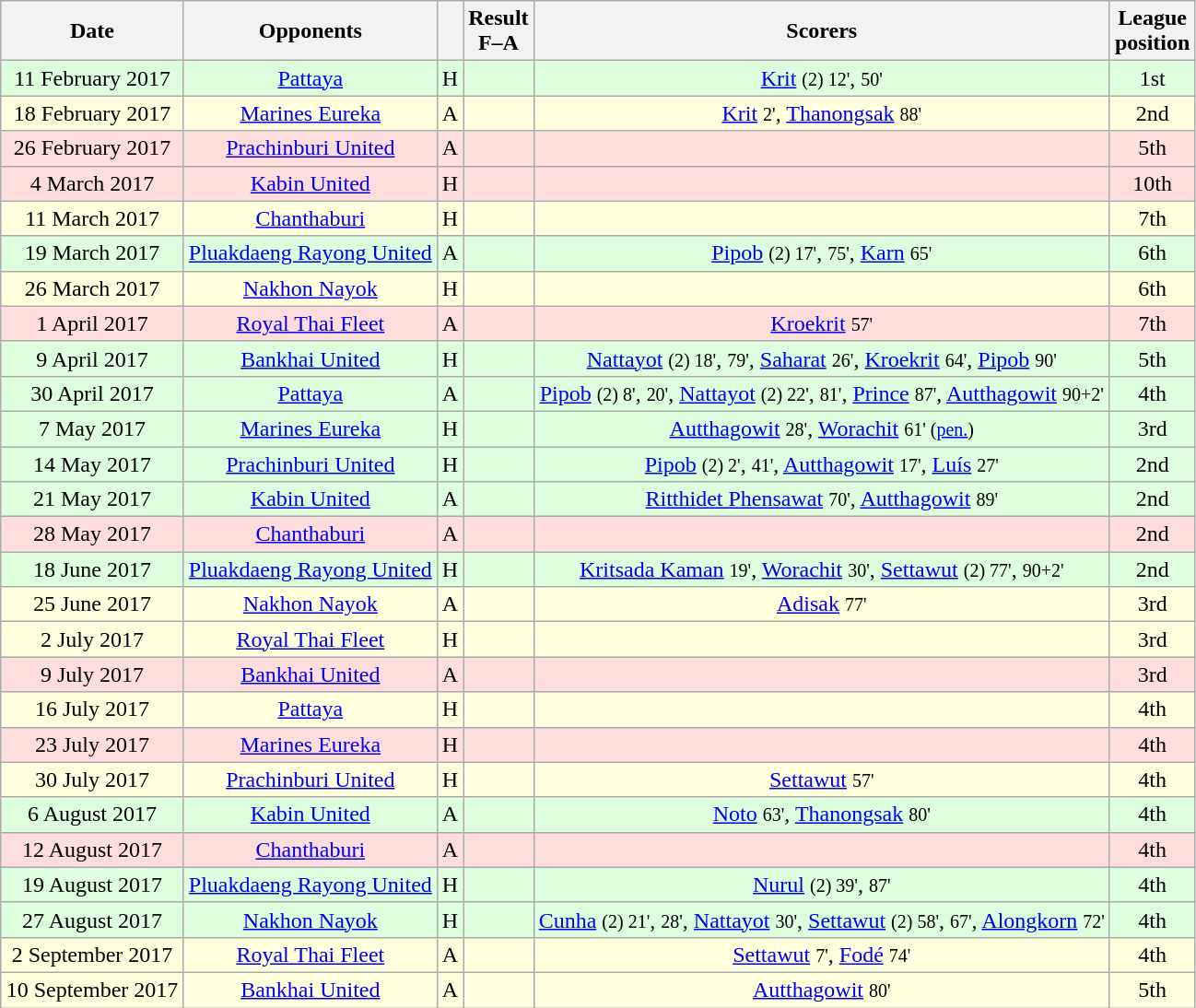<table class="wikitable" style="text-align:center">
<tr>
<th width="125">Date</th>
<th width="170">Opponents</th>
<th></th>
<th>Result<br>F–A</th>
<th>Scorers</th>
<th>League<br>position</th>
</tr>
<tr bgcolor="#ddffdd">
<td>11 February 2017</td>
<td><a href='#'>Pattaya</a></td>
<td>H</td>
<td> </td>
<td><a href='#'>Krit</a> <small>(2) 12'</small>, <small>50'</small></td>
<td>1st</td>
</tr>
<tr bgcolor="#ffffdd">
<td>18 February 2017</td>
<td><a href='#'>Marines Eureka</a></td>
<td>A</td>
<td> </td>
<td><a href='#'>Krit</a> <small>2'</small>, <a href='#'>Thanongsak</a> <small>88'</small></td>
<td>2nd</td>
</tr>
<tr bgcolor="#ffdddd">
<td>26 February 2017</td>
<td><a href='#'>Prachinburi United</a></td>
<td>A</td>
<td></td>
<td></td>
<td>5th</td>
</tr>
<tr bgcolor="#ffdddd">
<td>4 March 2017</td>
<td><a href='#'>Kabin United</a></td>
<td>H</td>
<td></td>
<td></td>
<td>10th</td>
</tr>
<tr bgcolor="#ffffdd">
<td>11 March 2017</td>
<td><a href='#'>Chanthaburi</a></td>
<td>H</td>
<td></td>
<td></td>
<td>7th</td>
</tr>
<tr bgcolor="#ddffdd">
<td>19 March 2017</td>
<td nowrap><a href='#'>Pluakdaeng Rayong United</a></td>
<td>A</td>
<td></td>
<td><a href='#'>Pipob</a> <small>(2) 17'</small>, <small>75'</small>, <a href='#'>Karn</a> <small>65'</small></td>
<td>6th</td>
</tr>
<tr bgcolor="#ffffdd">
<td>26 March 2017</td>
<td><a href='#'>Nakhon Nayok</a></td>
<td>H</td>
<td></td>
<td></td>
<td>6th</td>
</tr>
<tr bgcolor="#ffdddd">
<td>1 April 2017</td>
<td><a href='#'>Royal Thai Fleet</a></td>
<td>A</td>
<td></td>
<td><a href='#'>Kroekrit</a> <small>57'</small></td>
<td>7th</td>
</tr>
<tr bgcolor="#ddffdd">
<td>9 April 2017</td>
<td><a href='#'>Bankhai United</a></td>
<td>H</td>
<td></td>
<td><a href='#'>Nattayot</a> <small>(2) 18'</small>, <small>79'</small>, <a href='#'>Saharat</a> <small>26'</small>, <a href='#'>Kroekrit</a> <small>64'</small>, <a href='#'>Pipob</a> <small>90'</small></td>
<td>5th</td>
</tr>
<tr bgcolor="#ddffdd">
<td>30 April 2017</td>
<td><a href='#'>Pattaya</a></td>
<td>A</td>
<td></td>
<td><a href='#'>Pipob</a> <small>(2) 8'</small>, <small>20'</small>, <a href='#'>Nattayot</a> <small>(2) 22'</small>, <small>81'</small>, <a href='#'>Prince</a> <small>87'</small>, <a href='#'>Autthagowit</a> <small>90+2'</small></td>
<td>4th</td>
</tr>
<tr bgcolor="#ddffdd">
<td>7 May 2017</td>
<td><a href='#'>Marines Eureka</a></td>
<td>H</td>
<td></td>
<td><a href='#'>Autthagowit</a> <small>28'</small>, <a href='#'>Worachit</a> <small>61' (<a href='#'>pen.</a>)</small></td>
<td>3rd</td>
</tr>
<tr bgcolor="#ddffdd">
<td>14 May 2017</td>
<td><a href='#'>Prachinburi United</a></td>
<td>H</td>
<td></td>
<td><a href='#'>Pipob</a> <small>(2) 2'</small>, <small>41'</small>, <a href='#'>Autthagowit</a> <small>17'</small>, <a href='#'>Luís</a> <small>27'</small></td>
<td>2nd</td>
</tr>
<tr bgcolor="#ddffdd">
<td>21 May 2017</td>
<td><a href='#'>Kabin United</a></td>
<td>A</td>
<td></td>
<td><a href='#'>Ritthidet Phensawat</a> <small>70'</small>, <a href='#'>Autthagowit</a> <small>89'</small></td>
<td>2nd</td>
</tr>
<tr bgcolor="#ffdddd">
<td>28 May 2017</td>
<td><a href='#'>Chanthaburi</a></td>
<td>A</td>
<td></td>
<td></td>
<td>2nd</td>
</tr>
<tr bgcolor="#ddffdd">
<td>18 June 2017</td>
<td><a href='#'>Pluakdaeng Rayong United</a></td>
<td>H</td>
<td></td>
<td><a href='#'>Kritsada Kaman</a> <small>19'</small>, <a href='#'>Worachit</a> <small>30'</small>, <a href='#'>Settawut</a> <small>(2) 77'</small>, <small>90+2'</small></td>
<td>2nd</td>
</tr>
<tr bgcolor="#ffffdd">
<td>25 June 2017</td>
<td><a href='#'>Nakhon Nayok</a></td>
<td>A</td>
<td></td>
<td><a href='#'>Adisak</a> <small>77'</small></td>
<td>3rd</td>
</tr>
<tr bgcolor="#ffffdd">
<td>2 July 2017</td>
<td><a href='#'>Royal Thai Fleet</a></td>
<td>H</td>
<td></td>
<td></td>
<td>3rd</td>
</tr>
<tr bgcolor="#ffdddd">
<td>9 July 2017</td>
<td><a href='#'>Bankhai United</a></td>
<td>A</td>
<td></td>
<td></td>
<td>3rd</td>
</tr>
<tr bgcolor="#ffffdd">
<td>16 July 2017</td>
<td><a href='#'>Pattaya</a></td>
<td>H</td>
<td></td>
<td></td>
<td>4th</td>
</tr>
<tr bgcolor="#ffdddd">
<td>23 July 2017</td>
<td><a href='#'>Marines Eureka</a></td>
<td>H</td>
<td></td>
<td></td>
<td>4th</td>
</tr>
<tr bgcolor="#ffffdd">
<td>30 July 2017</td>
<td><a href='#'>Prachinburi United</a></td>
<td>H</td>
<td> </td>
<td><a href='#'>Settawut</a> <small>57'</small></td>
<td>4th</td>
</tr>
<tr bgcolor="#ddffdd">
<td>6 August 2017</td>
<td><a href='#'>Kabin United</a></td>
<td>A</td>
<td> </td>
<td><a href='#'>Noto</a> <small>63'</small>, <a href='#'>Thanongsak</a> <small>80'</small></td>
<td>4th</td>
</tr>
<tr bgcolor="#ffdddd">
<td>12 August 2017</td>
<td><a href='#'>Chanthaburi</a></td>
<td>A</td>
<td> </td>
<td></td>
<td>4th</td>
</tr>
<tr bgcolor="#ddffdd">
<td>19 August 2017</td>
<td><a href='#'>Pluakdaeng Rayong United</a></td>
<td>H</td>
<td> </td>
<td><a href='#'>Nurul</a> <small>(2) 39'</small>, <small>87'</small></td>
<td>4th</td>
</tr>
<tr bgcolor="#ddffdd">
<td>27 August 2017</td>
<td><a href='#'>Nakhon Nayok</a></td>
<td>H</td>
<td> </td>
<td><a href='#'>Cunha</a> <small>(2) 21'</small>, <small>28'</small>, <a href='#'>Nattayot</a> <small>30'</small>, <a href='#'>Settawut</a> <small>(2) 58'</small>, <small>67'</small>, <a href='#'>Alongkorn</a> <small>72'</small></td>
<td>4th</td>
</tr>
<tr bgcolor="#ffffdd">
<td>2 September 2017</td>
<td><a href='#'>Royal Thai Fleet</a></td>
<td>A</td>
<td> </td>
<td><a href='#'>Settawut</a> <small>7'</small>, <a href='#'>Fodé</a> <small>74'</small></td>
<td>4th</td>
</tr>
<tr bgcolor="#ffffdd">
<td>10 September 2017</td>
<td><a href='#'>Bankhai United</a></td>
<td>A</td>
<td> </td>
<td><a href='#'>Autthagowit</a> <small>80'</small></td>
<td>5th</td>
</tr>
</table>
